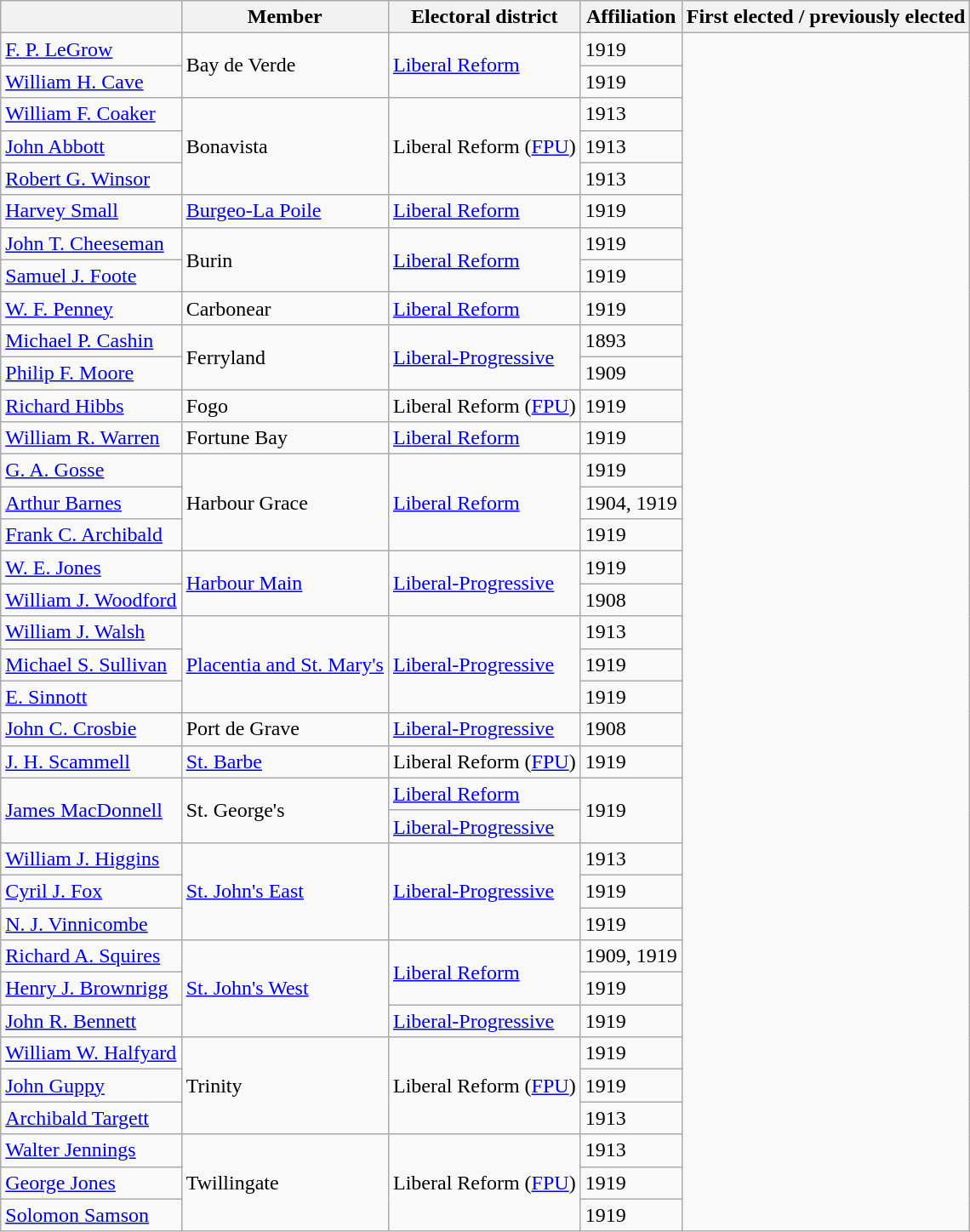<table class="wikitable sortable">
<tr>
<th></th>
<th>Member</th>
<th>Electoral district</th>
<th>Affiliation</th>
<th>First elected / previously elected</th>
</tr>
<tr>
<td><a href='#'>F. P. LeGrow</a></td>
<td rowspan=2>Bay de Verde</td>
<td rowspan=2><a href='#'>Liberal Reform</a></td>
<td>1919</td>
</tr>
<tr>
<td><a href='#'>William H. Cave</a></td>
<td>1919</td>
</tr>
<tr>
<td><a href='#'>William F. Coaker</a></td>
<td rowspan=3>Bonavista</td>
<td rowspan=3>Liberal Reform (<a href='#'>FPU</a>)</td>
<td>1913</td>
</tr>
<tr>
<td><a href='#'>John Abbott</a></td>
<td>1913</td>
</tr>
<tr>
<td><a href='#'>Robert G. Winsor</a></td>
<td>1913</td>
</tr>
<tr>
<td><a href='#'>Harvey Small</a></td>
<td><a href='#'>Burgeo-La Poile</a></td>
<td><a href='#'>Liberal Reform</a></td>
<td>1919</td>
</tr>
<tr>
<td><a href='#'>John T. Cheeseman</a></td>
<td rowspan=2>Burin</td>
<td rowspan=2><a href='#'>Liberal Reform</a></td>
<td>1919</td>
</tr>
<tr>
<td><a href='#'>Samuel J. Foote</a></td>
<td>1919</td>
</tr>
<tr>
<td><a href='#'>W. F. Penney</a></td>
<td>Carbonear</td>
<td><a href='#'>Liberal Reform</a></td>
<td>1919</td>
</tr>
<tr>
<td><a href='#'>Michael P. Cashin</a></td>
<td rowspan=2>Ferryland</td>
<td rowspan=2><a href='#'>Liberal-Progressive</a></td>
<td>1893</td>
</tr>
<tr>
<td><a href='#'>Philip F. Moore</a></td>
<td>1909</td>
</tr>
<tr>
<td><a href='#'>Richard Hibbs</a></td>
<td>Fogo</td>
<td>Liberal Reform (<a href='#'>FPU</a>)</td>
<td>1919</td>
</tr>
<tr>
<td><a href='#'>William R. Warren</a></td>
<td>Fortune Bay</td>
<td><a href='#'>Liberal Reform</a></td>
<td>1919</td>
</tr>
<tr>
<td><a href='#'>G. A. Gosse</a></td>
<td rowspan=3>Harbour Grace</td>
<td rowspan=3><a href='#'>Liberal Reform</a></td>
<td>1919</td>
</tr>
<tr>
<td><a href='#'>Arthur Barnes</a></td>
<td>1904, 1919</td>
</tr>
<tr>
<td><a href='#'>Frank C. Archibald</a></td>
<td>1919</td>
</tr>
<tr>
<td><a href='#'>W. E. Jones</a></td>
<td rowspan=2><a href='#'>Harbour Main</a></td>
<td rowspan=2><a href='#'>Liberal-Progressive</a></td>
<td>1919</td>
</tr>
<tr>
<td><a href='#'>William J. Woodford</a></td>
<td>1908</td>
</tr>
<tr>
<td><a href='#'>William J. Walsh</a></td>
<td rowspan=3><a href='#'>Placentia and St. Mary's</a></td>
<td rowspan=3><a href='#'>Liberal-Progressive</a></td>
<td>1913</td>
</tr>
<tr>
<td><a href='#'>Michael S. Sullivan</a></td>
<td>1919</td>
</tr>
<tr>
<td><a href='#'>E. Sinnott</a></td>
<td>1919</td>
</tr>
<tr>
<td><a href='#'>John C. Crosbie</a></td>
<td>Port de Grave</td>
<td><a href='#'>Liberal-Progressive</a></td>
<td>1908</td>
</tr>
<tr>
<td><a href='#'>J. H. Scammell</a></td>
<td><a href='#'>St. Barbe</a></td>
<td>Liberal Reform (<a href='#'>FPU</a>)</td>
<td>1919</td>
</tr>
<tr>
<td rowspan=2><a href='#'>James MacDonnell</a></td>
<td rowspan=2>St. George's</td>
<td><a href='#'>Liberal Reform</a></td>
<td rowspan=2>1919</td>
</tr>
<tr>
<td><a href='#'>Liberal-Progressive</a></td>
</tr>
<tr>
<td><a href='#'>William J. Higgins</a></td>
<td rowspan=3><a href='#'>St. John's East</a></td>
<td rowspan=3><a href='#'>Liberal-Progressive</a></td>
<td>1913</td>
</tr>
<tr>
<td><a href='#'>Cyril J. Fox</a></td>
<td>1919</td>
</tr>
<tr>
<td><a href='#'>N. J. Vinnicombe</a></td>
<td>1919</td>
</tr>
<tr>
<td><a href='#'>Richard A. Squires</a></td>
<td rowspan=3><a href='#'>St. John's West</a></td>
<td rowspan=2><a href='#'>Liberal Reform</a></td>
<td>1909, 1919</td>
</tr>
<tr>
<td><a href='#'>Henry J. Brownrigg</a></td>
<td>1919</td>
</tr>
<tr>
<td><a href='#'>John R. Bennett</a></td>
<td><a href='#'>Liberal-Progressive</a></td>
<td>1919</td>
</tr>
<tr>
<td><a href='#'>William W. Halfyard</a></td>
<td rowspan=3>Trinity</td>
<td rowspan=3>Liberal Reform (<a href='#'>FPU</a>)</td>
<td>1919</td>
</tr>
<tr>
<td><a href='#'>John Guppy</a></td>
<td>1919</td>
</tr>
<tr>
<td><a href='#'>Archibald Targett</a></td>
<td>1913</td>
</tr>
<tr>
<td><a href='#'>Walter Jennings</a></td>
<td rowspan=3>Twillingate</td>
<td rowspan=3>Liberal Reform (<a href='#'>FPU</a>)</td>
<td>1913</td>
</tr>
<tr>
<td><a href='#'>George Jones</a></td>
<td>1919</td>
</tr>
<tr>
<td><a href='#'>Solomon Samson</a></td>
<td>1919</td>
</tr>
</table>
